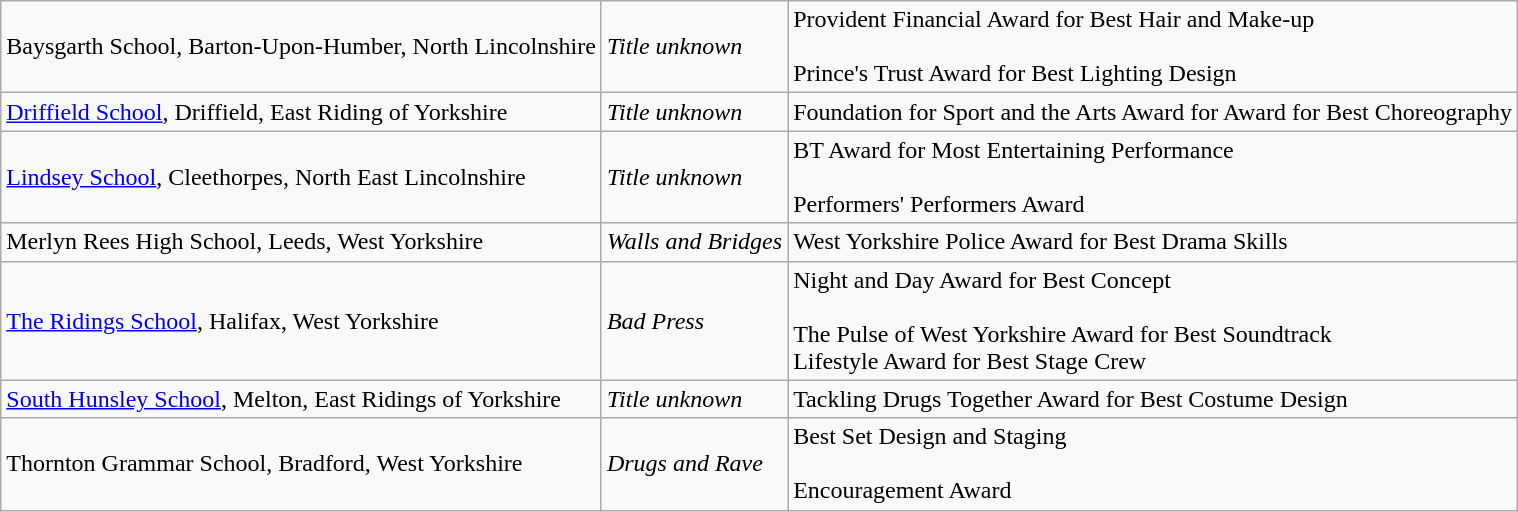<table class="wikitable">
<tr>
<td>Baysgarth School, Barton-Upon-Humber, North Lincolnshire</td>
<td><em>Title unknown</em></td>
<td>Provident Financial Award for Best Hair and Make-up<br><br>Prince's Trust Award for Best Lighting Design</td>
</tr>
<tr>
<td><a href='#'>Driffield School</a>, Driffield, East Riding of Yorkshire</td>
<td><em>Title unknown</em></td>
<td>Foundation for Sport and the Arts Award for Award for Best Choreography</td>
</tr>
<tr>
<td><a href='#'>Lindsey School</a>, Cleethorpes, North East Lincolnshire</td>
<td><em>Title unknown</em></td>
<td>BT Award for Most Entertaining Performance<br><br>Performers' Performers Award</td>
</tr>
<tr>
<td>Merlyn Rees High School, Leeds, West Yorkshire</td>
<td><em>Walls and Bridges</em></td>
<td>West Yorkshire Police Award for Best Drama Skills</td>
</tr>
<tr>
<td><a href='#'>The Ridings School</a>, Halifax, West Yorkshire</td>
<td><em>Bad Press</em></td>
<td>Night and Day Award for Best Concept<br><br>The Pulse of West Yorkshire Award for Best Soundtrack<br>
Lifestyle Award for Best Stage Crew</td>
</tr>
<tr>
<td><a href='#'>South Hunsley School</a>, Melton, East Ridings of Yorkshire</td>
<td><em>Title unknown</em></td>
<td>Tackling Drugs Together Award for Best Costume Design</td>
</tr>
<tr>
<td>Thornton Grammar School, Bradford, West Yorkshire</td>
<td><em>Drugs and Rave</em></td>
<td>Best Set Design and Staging<br><br>Encouragement Award</td>
</tr>
</table>
